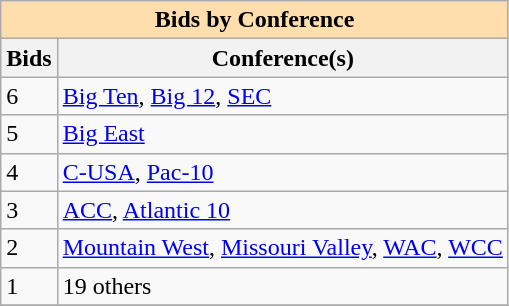<table class="wikitable">
<tr>
<th colspan="5" style="background:#ffdead;">Bids by Conference</th>
</tr>
<tr>
<th>Bids</th>
<th>Conference(s)</th>
</tr>
<tr>
<td>6</td>
<td><a href='#'>Big Ten</a>, <a href='#'>Big 12</a>, <a href='#'>SEC</a></td>
</tr>
<tr>
<td>5</td>
<td><a href='#'>Big East</a></td>
</tr>
<tr>
<td>4</td>
<td><a href='#'>C-USA</a>, <a href='#'>Pac-10</a></td>
</tr>
<tr>
<td>3</td>
<td><a href='#'>ACC</a>, <a href='#'>Atlantic 10</a></td>
</tr>
<tr>
<td>2</td>
<td><a href='#'>Mountain West</a>, <a href='#'>Missouri Valley</a>, <a href='#'>WAC</a>, <a href='#'>WCC</a></td>
</tr>
<tr>
<td>1</td>
<td>19 others</td>
</tr>
<tr>
</tr>
</table>
